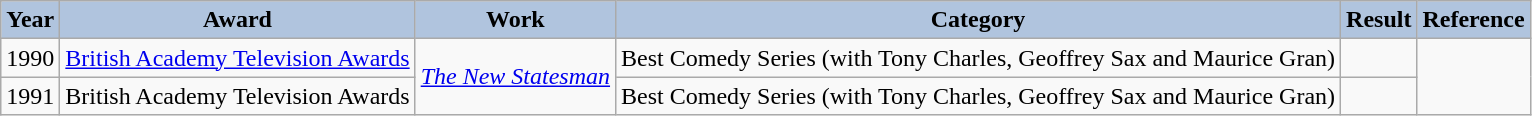<table class="wikitable" style="font-size:100%">
<tr style="text-align:center;">
<th style="background:#B0C4DE;">Year</th>
<th style="background:#B0C4DE;">Award</th>
<th style="background:#B0C4DE;">Work</th>
<th style="background:#B0C4DE;">Category</th>
<th style="background:#B0C4DE;">Result</th>
<th style="background:#B0C4DE;">Reference</th>
</tr>
<tr>
<td>1990</td>
<td><a href='#'>British Academy Television Awards</a></td>
<td rowspan="2"><em><a href='#'>The New Statesman</a></em></td>
<td>Best Comedy Series (with Tony Charles, Geoffrey Sax and Maurice Gran)</td>
<td></td>
</tr>
<tr>
<td>1991</td>
<td>British Academy Television Awards</td>
<td>Best Comedy Series (with Tony Charles, Geoffrey Sax and Maurice Gran)</td>
<td></td>
</tr>
</table>
